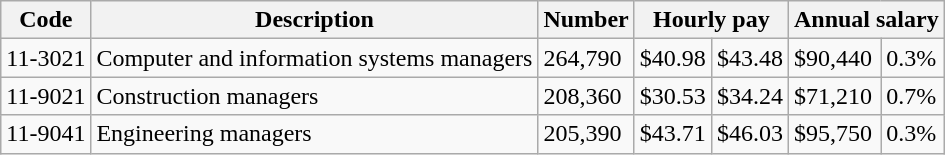<table class="wikitable">
<tr>
<th>Code</th>
<th>Description</th>
<th>Number</th>
<th colspan=2>Hourly pay</th>
<th colspan=2>Annual salary</th>
</tr>
<tr>
<td>11-3021</td>
<td>Computer and information systems managers</td>
<td>264,790</td>
<td>$40.98</td>
<td>$43.48</td>
<td>$90,440</td>
<td>0.3%</td>
</tr>
<tr>
<td>11-9021</td>
<td>Construction managers</td>
<td>208,360</td>
<td>$30.53</td>
<td>$34.24</td>
<td>$71,210</td>
<td>0.7%</td>
</tr>
<tr>
<td>11-9041</td>
<td>Engineering managers</td>
<td>205,390</td>
<td>$43.71</td>
<td>$46.03</td>
<td>$95,750</td>
<td>0.3%</td>
</tr>
</table>
